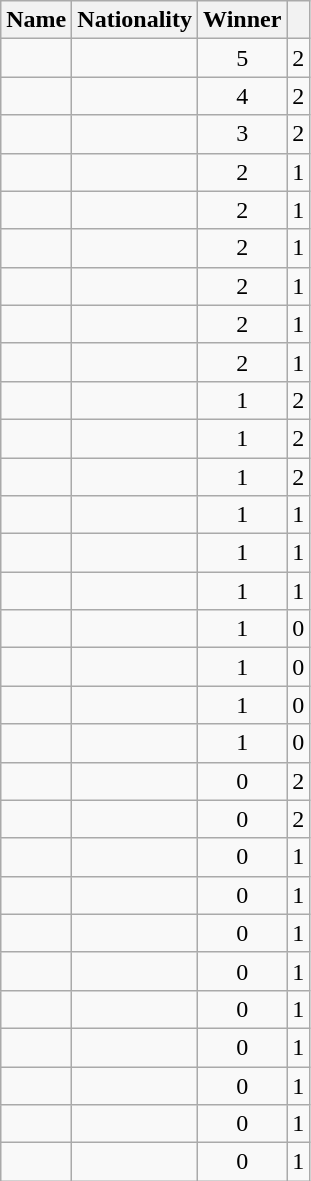<table class="wikitable sortable" style="text-align: center">
<tr>
<th>Name</th>
<th>Nationality</th>
<th>Winner</th>
<th></th>
</tr>
<tr>
<td align="left"></td>
<td align="left"></td>
<td>5</td>
<td>2</td>
</tr>
<tr>
<td align="left"></td>
<td align="left"></td>
<td>4</td>
<td>2</td>
</tr>
<tr>
<td align="left"></td>
<td align="left"></td>
<td>3</td>
<td>2</td>
</tr>
<tr>
<td align="left"></td>
<td align="left"></td>
<td>2</td>
<td>1</td>
</tr>
<tr>
<td align="left"></td>
<td align="left"></td>
<td>2</td>
<td>1</td>
</tr>
<tr>
<td align="left"></td>
<td align="left"></td>
<td>2</td>
<td>1</td>
</tr>
<tr>
<td align="left"></td>
<td align="left"></td>
<td>2</td>
<td>1</td>
</tr>
<tr>
<td align="left"></td>
<td align="left"></td>
<td>2</td>
<td>1</td>
</tr>
<tr>
<td align="left"></td>
<td align="left"></td>
<td>2</td>
<td>1</td>
</tr>
<tr>
<td align="left"></td>
<td align="left"></td>
<td>1</td>
<td>2</td>
</tr>
<tr>
<td align="left"></td>
<td align="left"></td>
<td>1</td>
<td>2</td>
</tr>
<tr>
<td align="left"></td>
<td align="left"></td>
<td>1</td>
<td>2</td>
</tr>
<tr>
<td align="left"></td>
<td align="left"></td>
<td>1</td>
<td>1</td>
</tr>
<tr>
<td align="left"></td>
<td align="left"></td>
<td>1</td>
<td>1</td>
</tr>
<tr>
<td align="left"></td>
<td align="left"></td>
<td>1</td>
<td>1</td>
</tr>
<tr>
<td align="left"></td>
<td align="left"></td>
<td>1</td>
<td>0</td>
</tr>
<tr>
<td align="left"></td>
<td align="left"></td>
<td>1</td>
<td>0</td>
</tr>
<tr>
<td align="left"></td>
<td align="left"></td>
<td>1</td>
<td>0</td>
</tr>
<tr>
<td align="left"></td>
<td align="left"></td>
<td>1</td>
<td>0</td>
</tr>
<tr>
<td align="left"></td>
<td align="left"></td>
<td>0</td>
<td>2</td>
</tr>
<tr>
<td align="left"></td>
<td align="left"></td>
<td>0</td>
<td>2</td>
</tr>
<tr>
<td align="left"></td>
<td align="left"></td>
<td>0</td>
<td>1</td>
</tr>
<tr>
<td align="left"></td>
<td align="left"></td>
<td>0</td>
<td>1</td>
</tr>
<tr>
<td align="left"></td>
<td align="left"></td>
<td>0</td>
<td>1</td>
</tr>
<tr>
<td align="left"></td>
<td align="left"></td>
<td>0</td>
<td>1</td>
</tr>
<tr>
<td align="left"></td>
<td align="left"></td>
<td>0</td>
<td>1</td>
</tr>
<tr>
<td align="left"></td>
<td align="left"></td>
<td>0</td>
<td>1</td>
</tr>
<tr>
<td align="left"></td>
<td align="left"></td>
<td>0</td>
<td>1</td>
</tr>
<tr>
<td align="left"></td>
<td align="left"></td>
<td>0</td>
<td>1</td>
</tr>
<tr>
<td align="left"></td>
<td align="left"></td>
<td>0</td>
<td>1</td>
</tr>
</table>
